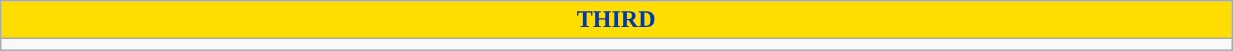<table class="wikitable collapsible collapsed" style="width:65%">
<tr>
<th colspan=15 ! style="color:#0038AF; background:#FFDD00">THIRD</th>
</tr>
<tr>
<td></td>
</tr>
</table>
